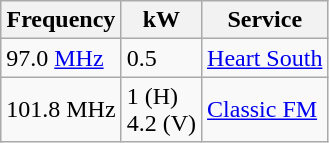<table class="wikitable sortable">
<tr>
<th>Frequency</th>
<th>kW</th>
<th>Service</th>
</tr>
<tr>
<td>97.0 <a href='#'>MHz</a></td>
<td>0.5</td>
<td><a href='#'>Heart South</a></td>
</tr>
<tr>
<td>101.8 MHz</td>
<td>1 (H)<br>4.2 (V)</td>
<td><a href='#'>Classic FM</a></td>
</tr>
</table>
